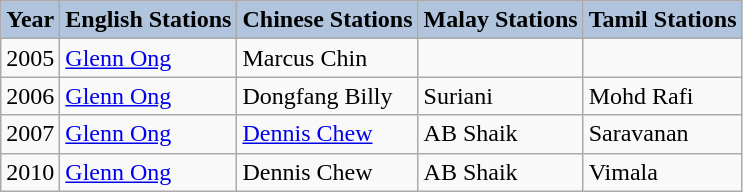<table class="wikitable">
<tr>
<th style="background:#B0C4DE;">Year</th>
<th style="background:#B0C4DE;">English Stations</th>
<th style="background:#B0C4DE;">Chinese Stations</th>
<th style="background:#B0C4DE;">Malay Stations</th>
<th style="background:#B0C4DE;">Tamil Stations</th>
</tr>
<tr>
<td>2005</td>
<td><a href='#'>Glenn Ong</a></td>
<td>Marcus Chin</td>
<td></td>
<td></td>
</tr>
<tr>
<td>2006</td>
<td><a href='#'>Glenn Ong</a></td>
<td>Dongfang Billy</td>
<td>Suriani</td>
<td>Mohd Rafi</td>
</tr>
<tr>
<td>2007</td>
<td><a href='#'>Glenn Ong</a></td>
<td><a href='#'>Dennis Chew</a></td>
<td>AB Shaik</td>
<td>Saravanan</td>
</tr>
<tr>
<td>2010</td>
<td><a href='#'>Glenn Ong</a></td>
<td>Dennis Chew</td>
<td>AB Shaik</td>
<td>Vimala</td>
</tr>
</table>
